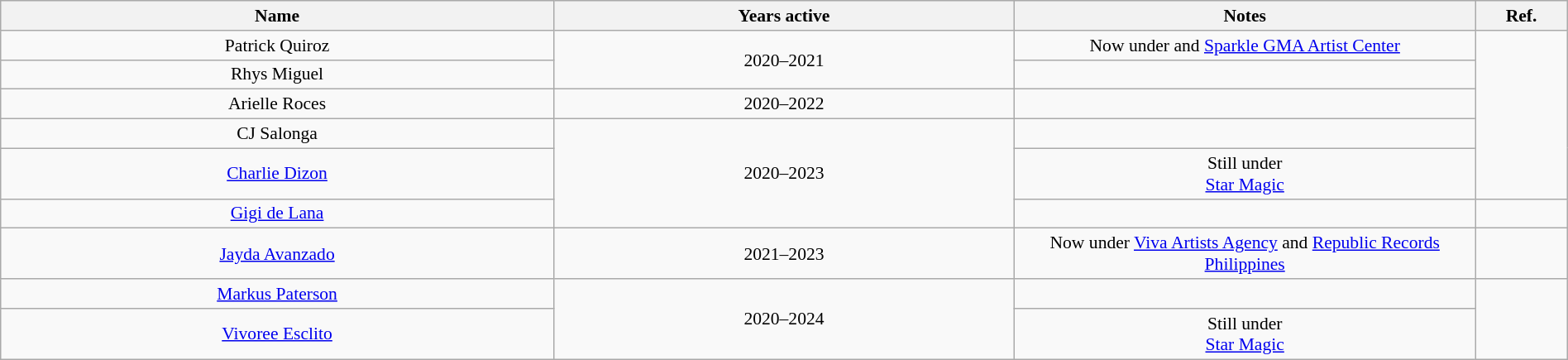<table class="wikitable sortable" style="font-size:90%; text-align:center; width:100%">
<tr>
<th scope="col" width="30%">Name</th>
<th scope="col" width="25%">Years active</th>
<th scope="col" width="25%">Notes</th>
<th scope="col" width="5%">Ref.</th>
</tr>
<tr>
<td>Patrick Quiroz</td>
<td rowspan="2">2020–2021</td>
<td>Now under  and <a href='#'>Sparkle GMA Artist Center</a></td>
<td rowspan="5"></td>
</tr>
<tr>
<td>Rhys Miguel</td>
<td></td>
</tr>
<tr>
<td>Arielle Roces</td>
<td>2020–2022</td>
<td></td>
</tr>
<tr>
<td>CJ Salonga</td>
<td rowspan="3">2020–2023</td>
<td></td>
</tr>
<tr>
<td><a href='#'>Charlie Dizon</a></td>
<td>Still under<br><a href='#'>Star Magic</a></td>
</tr>
<tr>
<td><a href='#'>Gigi de Lana</a></td>
<td></td>
<td></td>
</tr>
<tr>
<td><a href='#'>Jayda Avanzado</a></td>
<td>2021–2023</td>
<td>Now under <a href='#'>Viva Artists Agency</a> and <a href='#'>Republic Records Philippines</a></td>
<td></td>
</tr>
<tr>
<td><a href='#'>Markus Paterson</a></td>
<td rowspan="2">2020–2024</td>
<td></td>
<td rowspan="2"></td>
</tr>
<tr>
<td><a href='#'>Vivoree Esclito</a></td>
<td>Still under<br><a href='#'>Star Magic</a><br></td>
</tr>
</table>
